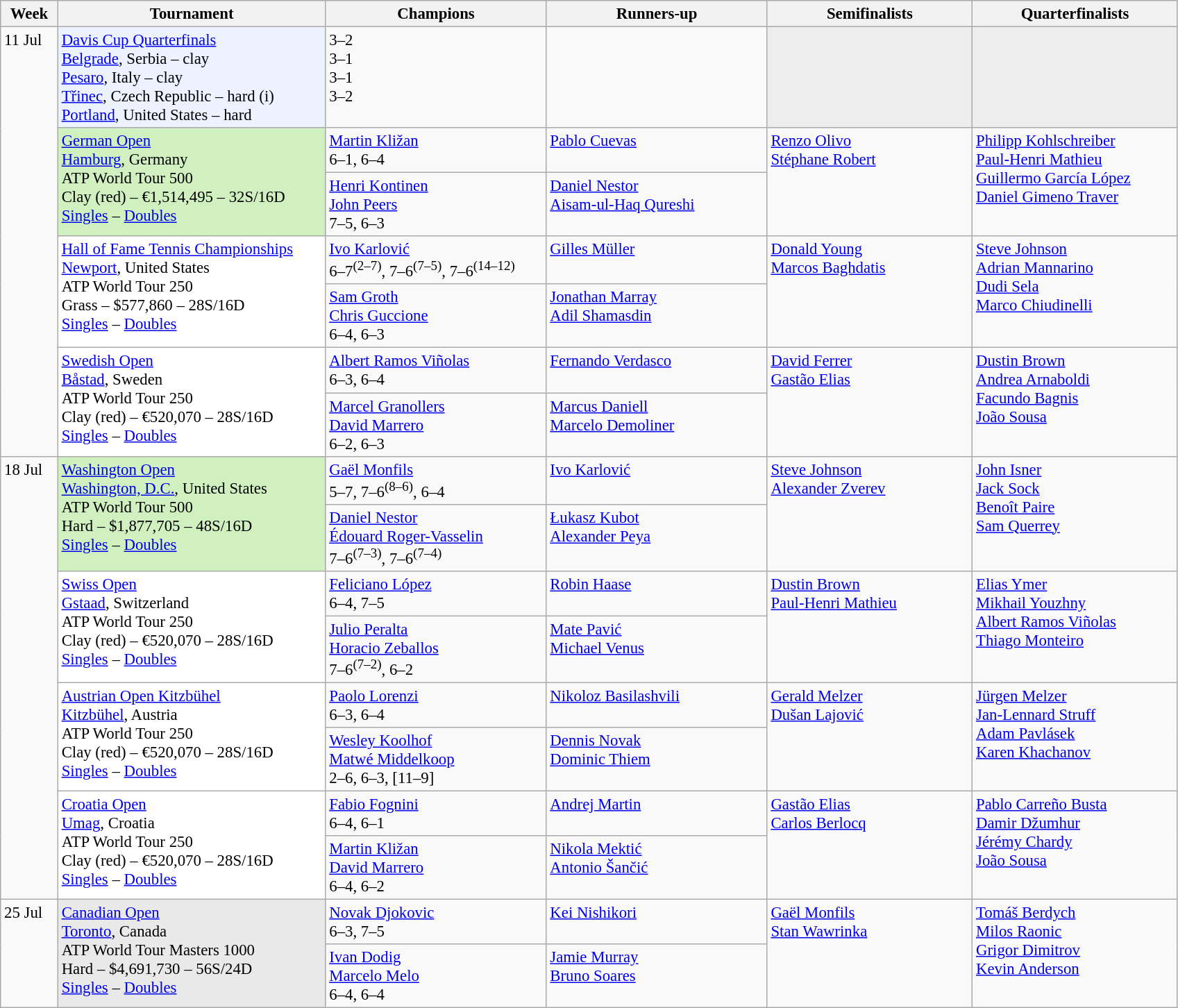<table class=wikitable style=font-size:95%>
<tr>
<th style="width:48px;">Week</th>
<th style="width:250px;">Tournament</th>
<th style="width:205px;">Champions</th>
<th style="width:205px;">Runners-up</th>
<th style="width:190px;">Semifinalists</th>
<th style="width:190px;">Quarterfinalists</th>
</tr>
<tr valign=top>
<td rowspan=7>11 Jul</td>
<td style="background:#ecf2ff;"><a href='#'>Davis Cup Quarterfinals</a><br> <a href='#'>Belgrade</a>, Serbia – clay<br><a href='#'>Pesaro</a>, Italy – clay<br><a href='#'>Třinec</a>, Czech Republic – hard (i)<br><a href='#'>Portland</a>, United States – hard</td>
<td>  3–2 <br>  3–1 <br>  3–1 <br>  3–2</td>
<td> <br>   <br>  <br> </td>
<td bgcolor="#ededed"></td>
<td bgcolor="#ededed"></td>
</tr>
<tr valign=top>
<td bgcolor=#d0f0c0 rowspan=2><a href='#'>German Open</a><br>  <a href='#'>Hamburg</a>, Germany<br>ATP World Tour 500<br>Clay (red) – €1,514,495 – 32S/16D<br><a href='#'>Singles</a> – <a href='#'>Doubles</a></td>
<td> <a href='#'>Martin Kližan</a><br>6–1, 6–4</td>
<td> <a href='#'>Pablo Cuevas</a></td>
<td rowspan=2> <a href='#'>Renzo Olivo</a><br> <a href='#'>Stéphane Robert</a></td>
<td rowspan=2> <a href='#'>Philipp Kohlschreiber</a><br> <a href='#'>Paul-Henri Mathieu</a> <br>  <a href='#'>Guillermo García López</a><br> <a href='#'>Daniel Gimeno Traver</a></td>
</tr>
<tr valign=top>
<td> <a href='#'>Henri Kontinen</a><br> <a href='#'>John Peers</a> <br> 7–5, 6–3</td>
<td> <a href='#'>Daniel Nestor</a><br> <a href='#'>Aisam-ul-Haq Qureshi</a></td>
</tr>
<tr valign=top>
<td style="background:#ffffff;" rowspan=2><a href='#'>Hall of Fame Tennis Championships</a><br> <a href='#'>Newport</a>, United States<br>ATP World Tour 250<br>Grass – $577,860 – 28S/16D<br><a href='#'>Singles</a> – <a href='#'>Doubles</a></td>
<td> <a href='#'>Ivo Karlović</a><br>6–7<sup>(2–7)</sup>, 7–6<sup>(7–5)</sup>, 7–6<sup>(14–12)</sup></td>
<td> <a href='#'>Gilles Müller</a></td>
<td rowspan=2> <a href='#'>Donald Young</a><br> <a href='#'>Marcos Baghdatis</a></td>
<td rowspan=2> <a href='#'>Steve Johnson</a><br>  <a href='#'>Adrian Mannarino</a><br>  <a href='#'>Dudi Sela</a><br> <a href='#'>Marco Chiudinelli</a></td>
</tr>
<tr valign=top>
<td> <a href='#'>Sam Groth</a><br> <a href='#'>Chris Guccione</a><br>6–4, 6–3</td>
<td> <a href='#'>Jonathan Marray</a><br> <a href='#'>Adil Shamasdin</a></td>
</tr>
<tr valign=top>
<td style="background:#ffffff;" rowspan=2><a href='#'>Swedish Open</a><br> <a href='#'>Båstad</a>, Sweden<br>ATP World Tour 250<br>Clay (red) – €520,070 – 28S/16D<br><a href='#'>Singles</a> – <a href='#'>Doubles</a></td>
<td> <a href='#'>Albert Ramos Viñolas</a> <br> 6–3, 6–4</td>
<td> <a href='#'>Fernando Verdasco</a></td>
<td rowspan=2> <a href='#'>David Ferrer</a><br>  <a href='#'>Gastão Elias</a></td>
<td rowspan=2> <a href='#'>Dustin Brown</a><br> <a href='#'>Andrea Arnaboldi</a><br>  <a href='#'>Facundo Bagnis</a><br> <a href='#'>João Sousa</a></td>
</tr>
<tr valign=top>
<td> <a href='#'>Marcel Granollers</a><br> <a href='#'>David Marrero</a> <br> 6–2, 6–3</td>
<td> <a href='#'>Marcus Daniell</a><br> <a href='#'>Marcelo Demoliner</a></td>
</tr>
<tr valign=top>
<td rowspan=8>18 Jul</td>
<td bgcolor=#d0f0c0 rowspan=2><a href='#'>Washington Open</a><br> <a href='#'>Washington, D.C.</a>, United States<br>ATP World Tour 500<br>Hard – $1,877,705 – 48S/16D<br><a href='#'>Singles</a> – <a href='#'>Doubles</a></td>
<td> <a href='#'>Gaël Monfils</a> <br> 5–7, 7–6<sup>(8–6)</sup>, 6–4</td>
<td> <a href='#'>Ivo Karlović</a></td>
<td rowspan=2> <a href='#'>Steve Johnson</a> <br> <a href='#'>Alexander Zverev</a></td>
<td rowspan=2> <a href='#'>John Isner</a> <br>  <a href='#'>Jack Sock</a><br>  <a href='#'>Benoît Paire</a><br> <a href='#'>Sam Querrey</a></td>
</tr>
<tr valign=top>
<td> <a href='#'>Daniel Nestor</a><br>  <a href='#'>Édouard Roger-Vasselin</a> <br> 7–6<sup>(7–3)</sup>, 7–6<sup>(7–4)</sup></td>
<td> <a href='#'>Łukasz Kubot</a><br> <a href='#'>Alexander Peya</a></td>
</tr>
<tr valign=top>
<td style="background:#ffffff;" rowspan=2><a href='#'>Swiss Open</a><br> <a href='#'>Gstaad</a>, Switzerland<br>ATP World Tour 250<br>Clay (red) – €520,070 – 28S/16D<br><a href='#'>Singles</a> – <a href='#'>Doubles</a></td>
<td> <a href='#'>Feliciano López</a> <br> 6–4, 7–5</td>
<td> <a href='#'>Robin Haase</a></td>
<td rowspan=2> <a href='#'>Dustin Brown</a><br> <a href='#'>Paul-Henri Mathieu</a></td>
<td rowspan=2> <a href='#'>Elias Ymer</a><br> <a href='#'>Mikhail Youzhny</a><br>  <a href='#'>Albert Ramos Viñolas</a><br> <a href='#'>Thiago Monteiro</a></td>
</tr>
<tr valign=top>
<td> <a href='#'>Julio Peralta</a> <br>  <a href='#'>Horacio Zeballos</a> <br>7–6<sup>(7–2)</sup>, 6–2</td>
<td> <a href='#'>Mate Pavić</a> <br>  <a href='#'>Michael Venus</a></td>
</tr>
<tr valign=top>
<td style="background:#ffffff;" rowspan=2><a href='#'>Austrian Open Kitzbühel</a><br> <a href='#'>Kitzbühel</a>, Austria<br>ATP World Tour 250<br>Clay (red) – €520,070 – 28S/16D<br> <a href='#'>Singles</a> – <a href='#'>Doubles</a></td>
<td> <a href='#'>Paolo Lorenzi</a> <br> 6–3, 6–4</td>
<td> <a href='#'>Nikoloz Basilashvili</a></td>
<td rowspan=2> <a href='#'>Gerald Melzer</a><br>  <a href='#'>Dušan Lajović</a></td>
<td rowspan=2> <a href='#'>Jürgen Melzer</a><br> <a href='#'>Jan-Lennard Struff</a><br>  <a href='#'>Adam Pavlásek</a><br>  <a href='#'>Karen Khachanov</a></td>
</tr>
<tr valign=top>
<td> <a href='#'>Wesley Koolhof</a><br> <a href='#'>Matwé Middelkoop</a><br>2–6, 6–3, [11–9]</td>
<td> <a href='#'>Dennis Novak</a><br> <a href='#'>Dominic Thiem</a></td>
</tr>
<tr valign=top>
<td style="background:#ffffff;" rowspan=2><a href='#'>Croatia Open</a><br> <a href='#'>Umag</a>, Croatia<br>ATP World Tour 250<br>Clay (red) – €520,070 – 28S/16D<br><a href='#'>Singles</a> – <a href='#'>Doubles</a></td>
<td> <a href='#'>Fabio Fognini</a> <br> 6–4, 6–1</td>
<td> <a href='#'>Andrej Martin</a></td>
<td rowspan=2> <a href='#'>Gastão Elias</a> <br> <a href='#'>Carlos Berlocq</a></td>
<td rowspan=2> <a href='#'>Pablo Carreño Busta</a><br>  <a href='#'>Damir Džumhur</a><br> <a href='#'>Jérémy Chardy</a><br> <a href='#'>João Sousa</a></td>
</tr>
<tr valign=top>
<td> <a href='#'>Martin Kližan</a> <br>  <a href='#'>David Marrero</a> <br> 6–4, 6–2</td>
<td> <a href='#'>Nikola Mektić</a> <br>  <a href='#'>Antonio Šančić</a></td>
</tr>
<tr valign=top>
<td rowspan=2>25 Jul</td>
<td style="background:#e9e9e9;" rowspan=2><a href='#'>Canadian Open</a><br> <a href='#'>Toronto</a>, Canada<br>ATP World Tour Masters 1000<br>Hard – $4,691,730 – 56S/24D<br><a href='#'>Singles</a> – <a href='#'>Doubles</a></td>
<td> <a href='#'>Novak Djokovic</a> <br> 6–3, 7–5</td>
<td> <a href='#'>Kei Nishikori</a></td>
<td rowspan=2> <a href='#'>Gaël Monfils</a><br> <a href='#'>Stan Wawrinka</a></td>
<td rowspan=2> <a href='#'>Tomáš Berdych</a><br> <a href='#'>Milos Raonic</a><br> <a href='#'>Grigor Dimitrov</a><br> <a href='#'>Kevin Anderson</a></td>
</tr>
<tr valign=top>
<td> <a href='#'>Ivan Dodig</a> <br>  <a href='#'>Marcelo Melo</a> <br> 6–4, 6–4</td>
<td> <a href='#'>Jamie Murray</a> <br>  <a href='#'>Bruno Soares</a></td>
</tr>
</table>
